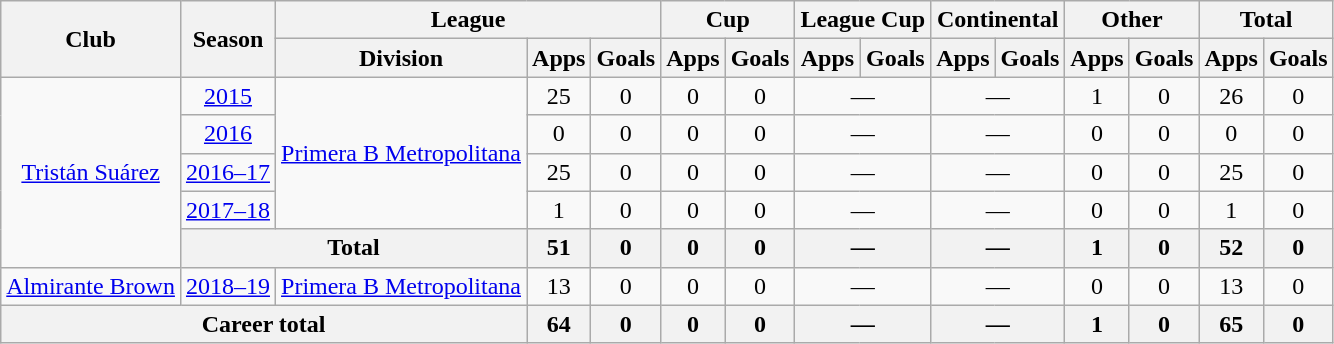<table class="wikitable" style="text-align:center">
<tr>
<th rowspan="2">Club</th>
<th rowspan="2">Season</th>
<th colspan="3">League</th>
<th colspan="2">Cup</th>
<th colspan="2">League Cup</th>
<th colspan="2">Continental</th>
<th colspan="2">Other</th>
<th colspan="2">Total</th>
</tr>
<tr>
<th>Division</th>
<th>Apps</th>
<th>Goals</th>
<th>Apps</th>
<th>Goals</th>
<th>Apps</th>
<th>Goals</th>
<th>Apps</th>
<th>Goals</th>
<th>Apps</th>
<th>Goals</th>
<th>Apps</th>
<th>Goals</th>
</tr>
<tr>
<td rowspan="5"><a href='#'>Tristán Suárez</a></td>
<td><a href='#'>2015</a></td>
<td rowspan="4"><a href='#'>Primera B Metropolitana</a></td>
<td>25</td>
<td>0</td>
<td>0</td>
<td>0</td>
<td colspan="2">—</td>
<td colspan="2">—</td>
<td>1</td>
<td>0</td>
<td>26</td>
<td>0</td>
</tr>
<tr>
<td><a href='#'>2016</a></td>
<td>0</td>
<td>0</td>
<td>0</td>
<td>0</td>
<td colspan="2">—</td>
<td colspan="2">—</td>
<td>0</td>
<td>0</td>
<td>0</td>
<td>0</td>
</tr>
<tr>
<td><a href='#'>2016–17</a></td>
<td>25</td>
<td>0</td>
<td>0</td>
<td>0</td>
<td colspan="2">—</td>
<td colspan="2">—</td>
<td>0</td>
<td>0</td>
<td>25</td>
<td>0</td>
</tr>
<tr>
<td><a href='#'>2017–18</a></td>
<td>1</td>
<td>0</td>
<td>0</td>
<td>0</td>
<td colspan="2">—</td>
<td colspan="2">—</td>
<td>0</td>
<td>0</td>
<td>1</td>
<td>0</td>
</tr>
<tr>
<th colspan="2">Total</th>
<th>51</th>
<th>0</th>
<th>0</th>
<th>0</th>
<th colspan="2">—</th>
<th colspan="2">—</th>
<th>1</th>
<th>0</th>
<th>52</th>
<th>0</th>
</tr>
<tr>
<td rowspan="1"><a href='#'>Almirante Brown</a></td>
<td><a href='#'>2018–19</a></td>
<td rowspan="1"><a href='#'>Primera B Metropolitana</a></td>
<td>13</td>
<td>0</td>
<td>0</td>
<td>0</td>
<td colspan="2">—</td>
<td colspan="2">—</td>
<td>0</td>
<td>0</td>
<td>13</td>
<td>0</td>
</tr>
<tr>
<th colspan="3">Career total</th>
<th>64</th>
<th>0</th>
<th>0</th>
<th>0</th>
<th colspan="2">—</th>
<th colspan="2">—</th>
<th>1</th>
<th>0</th>
<th>65</th>
<th>0</th>
</tr>
</table>
